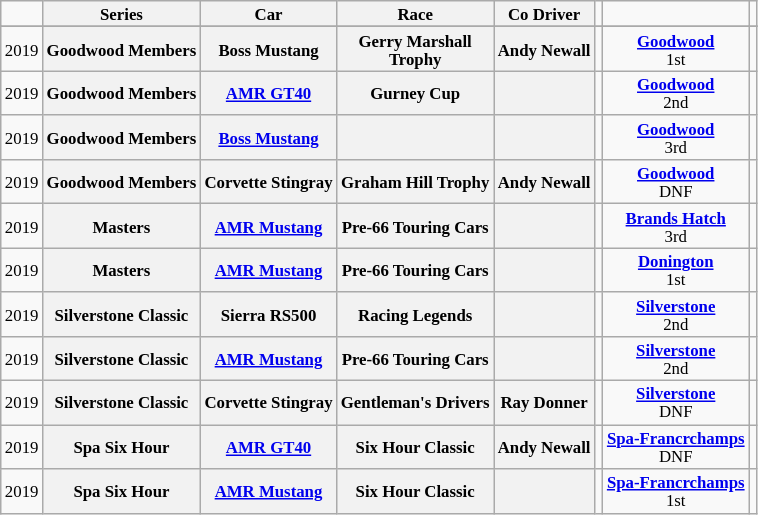<table class="wikitable" style="text-align:center; font-size:70%">
<tr>
<td></td>
<th>Series</th>
<th>Car</th>
<th>Race</th>
<th>Co Driver</th>
<td></td>
<td></td>
<td></td>
</tr>
<tr>
</tr>
<tr>
<td>2019</td>
<th>Goodwood Members</th>
<th>Boss Mustang</th>
<th>Gerry Marshall<br>Trophy</th>
<th>Andy Newall</th>
<td></td>
<td><strong><a href='#'>Goodwood</a></strong><br>1st</td>
<td></td>
</tr>
<tr>
<td>2019</td>
<th>Goodwood Members</th>
<th><a href='#'>AMR GT40</a></th>
<th>Gurney Cup</th>
<th></th>
<td></td>
<td><strong><a href='#'>Goodwood</a></strong><br>2nd</td>
<td></td>
</tr>
<tr>
<td>2019</td>
<th>Goodwood Members</th>
<th><a href='#'>Boss Mustang</a></th>
<th></th>
<th></th>
<td></td>
<td><strong><a href='#'>Goodwood</a></strong><br>3rd</td>
<td></td>
</tr>
<tr>
<td>2019</td>
<th>Goodwood Members</th>
<th>Corvette Stingray</th>
<th>Graham Hill Trophy</th>
<th>Andy Newall</th>
<td></td>
<td><strong><a href='#'>Goodwood</a></strong><br>DNF</td>
<td></td>
</tr>
<tr>
<td>2019</td>
<th>Masters</th>
<th><a href='#'>AMR Mustang</a></th>
<th>Pre-66 Touring Cars</th>
<th></th>
<td></td>
<td><strong><a href='#'>Brands Hatch</a></strong><br>3rd</td>
<td></td>
</tr>
<tr>
<td>2019</td>
<th>Masters</th>
<th><a href='#'>AMR Mustang</a></th>
<th>Pre-66 Touring Cars</th>
<th></th>
<td></td>
<td><strong><a href='#'>Donington</a></strong><br>1st</td>
<td></td>
</tr>
<tr>
<td>2019</td>
<th>Silverstone Classic</th>
<th>Sierra RS500</th>
<th>Racing Legends</th>
<th></th>
<td></td>
<td><strong><a href='#'>Silverstone</a></strong><br>2nd</td>
<td></td>
</tr>
<tr>
<td>2019</td>
<th>Silverstone Classic</th>
<th><a href='#'>AMR Mustang</a></th>
<th>Pre-66 Touring Cars</th>
<th></th>
<td></td>
<td><strong><a href='#'>Silverstone</a></strong><br>2nd</td>
<td></td>
</tr>
<tr>
<td>2019</td>
<th>Silverstone Classic</th>
<th>Corvette Stingray</th>
<th>Gentleman's Drivers</th>
<th>Ray Donner</th>
<td></td>
<td><strong><a href='#'>Silverstone</a></strong><br>DNF</td>
<td></td>
</tr>
<tr>
<td>2019</td>
<th>Spa Six Hour</th>
<th><a href='#'>AMR GT40</a></th>
<th>Six Hour Classic</th>
<th>Andy Newall</th>
<td></td>
<td><strong><a href='#'>Spa-Francrchamps</a></strong><br>DNF</td>
<td></td>
</tr>
<tr>
<td>2019</td>
<th>Spa Six Hour</th>
<th><a href='#'>AMR Mustang</a></th>
<th>Six Hour Classic</th>
<th></th>
<td></td>
<td><strong><a href='#'>Spa-Francrchamps</a></strong><br>1st</td>
<td></td>
</tr>
</table>
